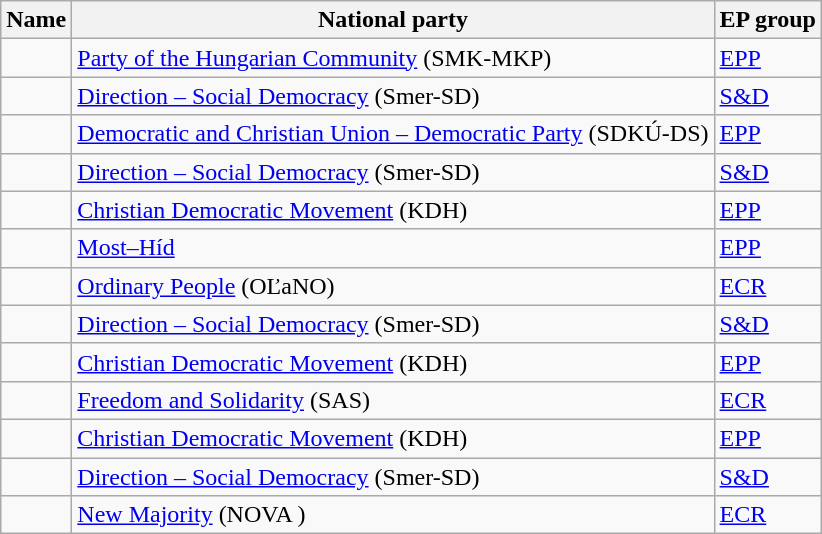<table class="sortable wikitable">
<tr>
<th>Name</th>
<th>National party</th>
<th>EP group</th>
</tr>
<tr>
<td></td>
<td> <a href='#'>Party of the Hungarian Community</a> (SMK-MKP)</td>
<td> <a href='#'>EPP</a></td>
</tr>
<tr>
<td></td>
<td> <a href='#'>Direction – Social Democracy</a> (Smer-SD)</td>
<td> <a href='#'>S&D</a></td>
</tr>
<tr>
<td></td>
<td> <a href='#'>Democratic and Christian Union – Democratic Party</a> (SDKÚ-DS)</td>
<td> <a href='#'>EPP</a></td>
</tr>
<tr>
<td></td>
<td> <a href='#'>Direction – Social Democracy</a> (Smer-SD)</td>
<td> <a href='#'>S&D</a></td>
</tr>
<tr>
<td></td>
<td> <a href='#'>Christian Democratic Movement</a> (KDH)</td>
<td> <a href='#'>EPP</a></td>
</tr>
<tr>
<td></td>
<td> <a href='#'>Most–Híd</a></td>
<td> <a href='#'>EPP</a></td>
</tr>
<tr>
<td></td>
<td> <a href='#'>Ordinary People</a> (OĽaNO)</td>
<td> <a href='#'>ECR</a></td>
</tr>
<tr>
<td></td>
<td> <a href='#'>Direction – Social Democracy</a> (Smer-SD)</td>
<td> <a href='#'>S&D</a></td>
</tr>
<tr>
<td></td>
<td> <a href='#'>Christian Democratic Movement</a> (KDH)</td>
<td> <a href='#'>EPP</a></td>
</tr>
<tr>
<td></td>
<td> <a href='#'>Freedom and Solidarity</a> (SAS)</td>
<td> <a href='#'>ECR</a></td>
</tr>
<tr>
<td></td>
<td> <a href='#'>Christian Democratic Movement</a> (KDH)</td>
<td> <a href='#'>EPP</a></td>
</tr>
<tr>
<td></td>
<td> <a href='#'>Direction – Social Democracy</a> (Smer-SD)</td>
<td> <a href='#'>S&D</a></td>
</tr>
<tr>
<td></td>
<td> <a href='#'>New Majority</a> (NOVA )</td>
<td> <a href='#'>ECR</a></td>
</tr>
</table>
